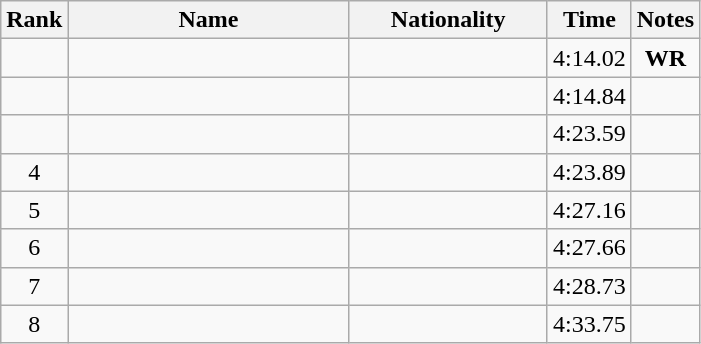<table class="wikitable sortable" style="text-align:center">
<tr>
<th>Rank</th>
<th style="width:180px">Name</th>
<th style="width:125px">Nationality</th>
<th>Time</th>
<th>Notes</th>
</tr>
<tr>
<td></td>
<td style="text-align:left;"></td>
<td style="text-align:left;"></td>
<td>4:14.02</td>
<td><strong>WR</strong></td>
</tr>
<tr>
<td></td>
<td style="text-align:left;"></td>
<td style="text-align:left;"></td>
<td>4:14.84</td>
<td></td>
</tr>
<tr>
<td></td>
<td style="text-align:left;"></td>
<td style="text-align:left;"></td>
<td>4:23.59</td>
<td></td>
</tr>
<tr>
<td>4</td>
<td style="text-align:left;"></td>
<td style="text-align:left;"></td>
<td>4:23.89</td>
<td></td>
</tr>
<tr>
<td>5</td>
<td style="text-align:left;"></td>
<td style="text-align:left;"></td>
<td>4:27.16</td>
<td></td>
</tr>
<tr>
<td>6</td>
<td style="text-align:left;"></td>
<td style="text-align:left;"></td>
<td>4:27.66</td>
<td></td>
</tr>
<tr>
<td>7</td>
<td style="text-align:left;"></td>
<td style="text-align:left;"></td>
<td>4:28.73</td>
<td></td>
</tr>
<tr>
<td>8</td>
<td style="text-align:left;"></td>
<td style="text-align:left;"></td>
<td>4:33.75</td>
<td></td>
</tr>
</table>
